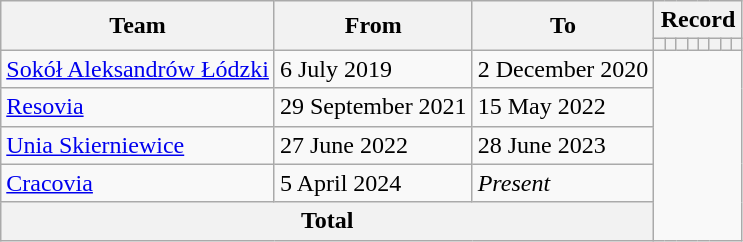<table class="wikitable" style="text-align: center;">
<tr>
<th rowspan="2">Team</th>
<th rowspan="2">From</th>
<th rowspan="2">To</th>
<th colspan="8">Record</th>
</tr>
<tr>
<th></th>
<th></th>
<th></th>
<th></th>
<th></th>
<th></th>
<th></th>
<th></th>
</tr>
<tr>
<td align=left><a href='#'>Sokół Aleksandrów Łódzki</a></td>
<td align=left>6 July 2019</td>
<td align=left>2 December 2020<br></td>
</tr>
<tr>
<td align=left><a href='#'>Resovia</a></td>
<td align=left>29 September 2021</td>
<td align=left>15 May 2022<br></td>
</tr>
<tr>
<td align=left><a href='#'>Unia Skierniewice</a></td>
<td align=left>27 June 2022</td>
<td align=left>28 June 2023<br></td>
</tr>
<tr>
<td align=left><a href='#'>Cracovia</a></td>
<td align=left>5 April 2024</td>
<td align=left><em>Present</em><br></td>
</tr>
<tr>
<th colspan="3">Total<br></th>
</tr>
</table>
